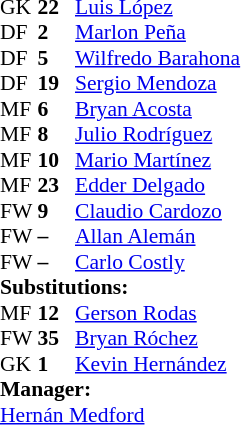<table style = "font-size: 90%" cellspacing = "0" cellpadding = "0">
<tr>
<td colspan = 4></td>
</tr>
<tr>
<th style="width:25px;"></th>
<th style="width:25px;"></th>
</tr>
<tr>
<td>GK</td>
<td><strong>22</strong></td>
<td> <a href='#'>Luis López</a></td>
<td></td>
<td></td>
</tr>
<tr>
<td>DF</td>
<td><strong>2</strong></td>
<td> <a href='#'>Marlon Peña</a></td>
<td></td>
<td></td>
</tr>
<tr>
<td>DF</td>
<td><strong>5</strong></td>
<td> <a href='#'>Wilfredo Barahona</a></td>
<td></td>
<td></td>
</tr>
<tr>
<td>DF</td>
<td><strong>19</strong></td>
<td> <a href='#'>Sergio Mendoza</a></td>
</tr>
<tr>
<td>MF</td>
<td><strong>6</strong></td>
<td> <a href='#'>Bryan Acosta</a></td>
</tr>
<tr>
<td>MF</td>
<td><strong>8</strong></td>
<td> <a href='#'>Julio Rodríguez</a></td>
<td></td>
<td></td>
</tr>
<tr>
<td>MF</td>
<td><strong>10</strong></td>
<td> <a href='#'>Mario Martínez</a></td>
<td></td>
<td></td>
</tr>
<tr>
<td>MF</td>
<td><strong>23</strong></td>
<td> <a href='#'>Edder Delgado</a></td>
</tr>
<tr>
<td>FW</td>
<td><strong>9</strong></td>
<td> <a href='#'>Claudio Cardozo</a></td>
<td></td>
<td></td>
</tr>
<tr>
<td>FW</td>
<td><strong>–</strong></td>
<td> <a href='#'>Allan Alemán</a></td>
</tr>
<tr>
<td>FW</td>
<td><strong>–</strong></td>
<td> <a href='#'>Carlo Costly</a></td>
</tr>
<tr>
<td colspan = 3><strong>Substitutions:</strong></td>
</tr>
<tr>
<td>MF</td>
<td><strong>12</strong></td>
<td> <a href='#'>Gerson Rodas</a></td>
<td></td>
<td></td>
</tr>
<tr>
<td>FW</td>
<td><strong>35</strong></td>
<td> <a href='#'>Bryan Róchez</a></td>
<td></td>
<td></td>
</tr>
<tr>
<td>GK</td>
<td><strong>1</strong></td>
<td> <a href='#'>Kevin Hernández</a></td>
<td></td>
<td></td>
</tr>
<tr>
<td colspan = 3><strong>Manager:</strong></td>
</tr>
<tr>
<td colspan = 3> <a href='#'>Hernán Medford</a></td>
</tr>
</table>
